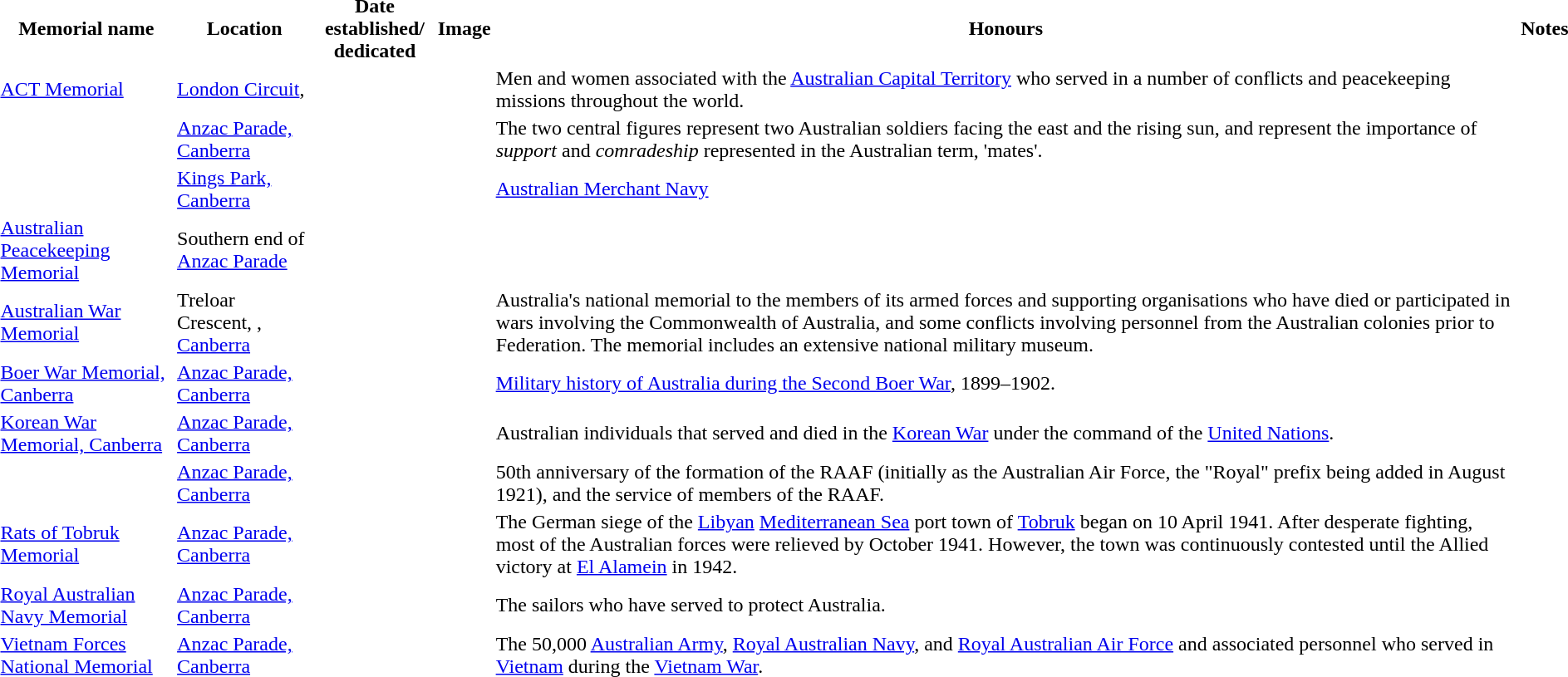<table>
<tr>
<th>Memorial name</th>
<th>Location</th>
<th>Date established/<br>dedicated</th>
<th>Image</th>
<th>Honours</th>
<th>Notes</th>
</tr>
<tr>
<td><a href='#'>ACT Memorial</a></td>
<td><a href='#'>London Circuit</a>, </td>
<td align=centre></td>
<td></td>
<td>Men and women associated with the <a href='#'>Australian Capital Territory</a> who served in a number of conflicts and peacekeeping missions throughout the world.</td>
<td></td>
</tr>
<tr>
<td></td>
<td><a href='#'>Anzac Parade, Canberra</a></td>
<td></td>
<td></td>
<td>The two central figures represent two Australian soldiers facing the east and the rising sun, and represent the importance of <em>support</em> and <em>comradeship</em> represented in the Australian term, 'mates'.</td>
<td></td>
</tr>
<tr>
<td></td>
<td><a href='#'>Kings Park, Canberra</a></td>
<td align=centre></td>
<td></td>
<td><a href='#'>Australian Merchant Navy</a></td>
<td></td>
</tr>
<tr>
<td><a href='#'>Australian Peacekeeping Memorial</a></td>
<td>Southern end of <a href='#'>Anzac Parade</a></td>
<td></td>
<td></td>
<td></td>
<td></td>
</tr>
<tr>
<td><a href='#'>Australian War Memorial</a></td>
<td>Treloar Crescent, , <a href='#'>Canberra</a></td>
<td align=center></td>
<td></td>
<td>Australia's national memorial to the members of its armed forces and supporting organisations who have died or participated in wars involving the Commonwealth of Australia, and some conflicts involving personnel from the Australian colonies prior to Federation. The memorial includes an extensive national military museum.</td>
<td></td>
</tr>
<tr>
<td><a href='#'>Boer War Memorial, Canberra</a></td>
<td><a href='#'>Anzac Parade, Canberra</a></td>
<td align=center></td>
<td></td>
<td><a href='#'>Military history of Australia during the Second Boer War</a>, 1899–1902.</td>
<td></td>
</tr>
<tr>
<td><a href='#'>Korean War Memorial, Canberra</a></td>
<td><a href='#'>Anzac Parade, Canberra</a></td>
<td align=center></td>
<td></td>
<td>Australian individuals that served and died in the <a href='#'>Korean War</a> under the command of the <a href='#'>United Nations</a>.</td>
<td></td>
</tr>
<tr>
<td></td>
<td><a href='#'>Anzac Parade, Canberra</a></td>
<td align=center></td>
<td></td>
<td>50th anniversary of the formation of the RAAF (initially as the Australian Air Force, the "Royal" prefix being added in August 1921), and the service of members of the RAAF.</td>
<td></td>
</tr>
<tr>
<td><a href='#'>Rats of Tobruk Memorial</a></td>
<td><a href='#'>Anzac Parade, Canberra</a></td>
<td align=center></td>
<td></td>
<td>The German siege of the <a href='#'>Libyan</a> <a href='#'>Mediterranean Sea</a> port town of <a href='#'>Tobruk</a> began on 10 April 1941. After desperate fighting, most of the Australian forces were relieved by October 1941. However, the town was continuously contested until the Allied victory at <a href='#'>El Alamein</a> in 1942.</td>
<td></td>
</tr>
<tr>
<td><a href='#'>Royal Australian Navy Memorial</a></td>
<td><a href='#'>Anzac Parade, Canberra</a></td>
<td align=center></td>
<td></td>
<td>The sailors who have served to protect Australia.</td>
<td></td>
</tr>
<tr>
<td><a href='#'>Vietnam Forces National Memorial</a></td>
<td><a href='#'>Anzac Parade, Canberra</a></td>
<td align=center></td>
<td></td>
<td>The 50,000 <a href='#'>Australian Army</a>, <a href='#'>Royal Australian Navy</a>, and <a href='#'>Royal Australian Air Force</a> and associated personnel who served in <a href='#'>Vietnam</a> during the <a href='#'>Vietnam War</a>.</td>
<td></td>
</tr>
</table>
